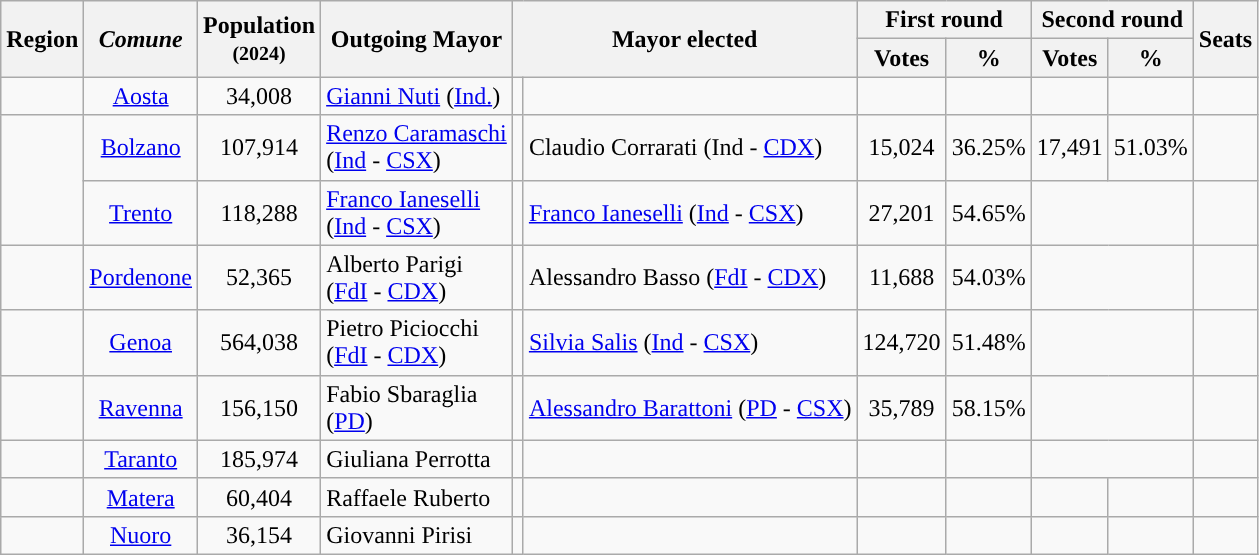<table class="wikitable sortable" style="text-align:center;">
<tr>
<th rowspan="2">Region</th>
<th rowspan="2"><em>Comune</em></th>
<th rowspan="2">Population<br><small>(2024)</small></th>
<th rowspan="2">Outgoing Mayor</th>
<th colspan="2" rowspan="2">Mayor elected</th>
<th colspan="2">First round</th>
<th colspan="2">Second round</th>
<th rowspan="2">Seats</th>
</tr>
<tr>
<th>Votes</th>
<th>%</th>
<th>Votes</th>
<th>%</th>
</tr>
<tr>
<td></td>
<td><a href='#'>Aosta</a></td>
<td>34,008</td>
<td align="left"><a href='#'>Gianni Nuti</a> (<a href='#'>Ind.</a>)</td>
<td bgcolor=""></td>
<td align="left"></td>
<td></td>
<td></td>
<td></td>
<td></td>
<td></td>
</tr>
<tr>
<td rowspan="2"></td>
<td><a href='#'>Bolzano</a></td>
<td>107,914</td>
<td align="left"><a href='#'>Renzo Caramaschi</a><br>(<a href='#'>Ind</a> - <a href='#'>CSX</a>)</td>
<td></td>
<td align="left">Claudio Corrarati (Ind - <a href='#'>CDX</a>)</td>
<td>15,024</td>
<td>36.25%</td>
<td>17,491</td>
<td>51.03%</td>
<td></td>
</tr>
<tr>
<td><a href='#'>Trento</a></td>
<td>118,288</td>
<td align="left"><a href='#'>Franco Ianeselli</a><br>(<a href='#'>Ind</a> - <a href='#'>CSX</a>)</td>
<td></td>
<td align="left"><a href='#'>Franco Ianeselli</a> (<a href='#'>Ind</a> - <a href='#'>CSX</a>)</td>
<td>27,201</td>
<td>54.65%</td>
<td colspan="2"></td>
<td></td>
</tr>
<tr>
<td></td>
<td><a href='#'>Pordenone</a></td>
<td>52,365</td>
<td align="left">Alberto Parigi<br>(<a href='#'>FdI</a> - <a href='#'>CDX</a>)</td>
<td></td>
<td align="left">Alessandro Basso (<a href='#'>FdI</a> - <a href='#'>CDX</a>)</td>
<td>11,688</td>
<td>54.03%</td>
<td colspan="2"></td>
<td></td>
</tr>
<tr>
<td></td>
<td><a href='#'>Genoa</a></td>
<td>564,038</td>
<td align="left">Pietro Piciocchi<br>(<a href='#'>FdI</a> - <a href='#'>CDX</a>)</td>
<td></td>
<td align="left"><a href='#'>Silvia Salis</a> (<a href='#'>Ind</a> - <a href='#'>CSX</a>)</td>
<td>124,720</td>
<td>51.48%</td>
<td colspan="2"></td>
<td></td>
</tr>
<tr>
<td></td>
<td><a href='#'>Ravenna</a></td>
<td>156,150</td>
<td align="left">Fabio Sbaraglia<br>(<a href='#'>PD</a>)</td>
<td></td>
<td align="left"><a href='#'>Alessandro Barattoni</a> (<a href='#'>PD</a> - <a href='#'>CSX</a>)</td>
<td>35,789</td>
<td>58.15%</td>
<td colspan="2"></td>
<td></td>
</tr>
<tr>
<td></td>
<td><a href='#'>Taranto</a></td>
<td>185,974</td>
<td align="left">Giuliana Perrotta</td>
<td bgcolor=""></td>
<td align="left"></td>
<td></td>
<td></td>
<td colspan="2"></td>
<td></td>
</tr>
<tr>
<td></td>
<td><a href='#'>Matera</a></td>
<td>60,404</td>
<td align="left">Raffaele Ruberto</td>
<td bgcolor=""></td>
<td align="left"></td>
<td></td>
<td></td>
<td></td>
<td></td>
<td></td>
</tr>
<tr>
<td></td>
<td><a href='#'>Nuoro</a></td>
<td>36,154</td>
<td align="left">Giovanni Pirisi</td>
<td bgcolor=""></td>
<td align="left"></td>
<td></td>
<td></td>
<td></td>
<td></td>
<td></td>
</tr>
</table>
